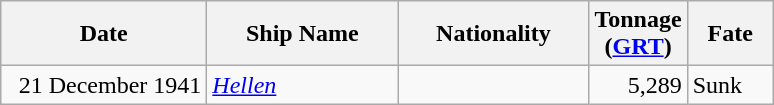<table class="wikitable sortable">
<tr>
<th width="130px">Date</th>
<th width="120px">Ship Name</th>
<th width="120px">Nationality</th>
<th width="25px">Tonnage (<a href='#'>GRT</a>)</th>
<th width="50px">Fate</th>
</tr>
<tr>
<td align="right">21 December 1941</td>
<td align="left"><a href='#'><em>Hellen</em></a></td>
<td align="left"></td>
<td align="right">5,289</td>
<td align="left">Sunk</td>
</tr>
</table>
